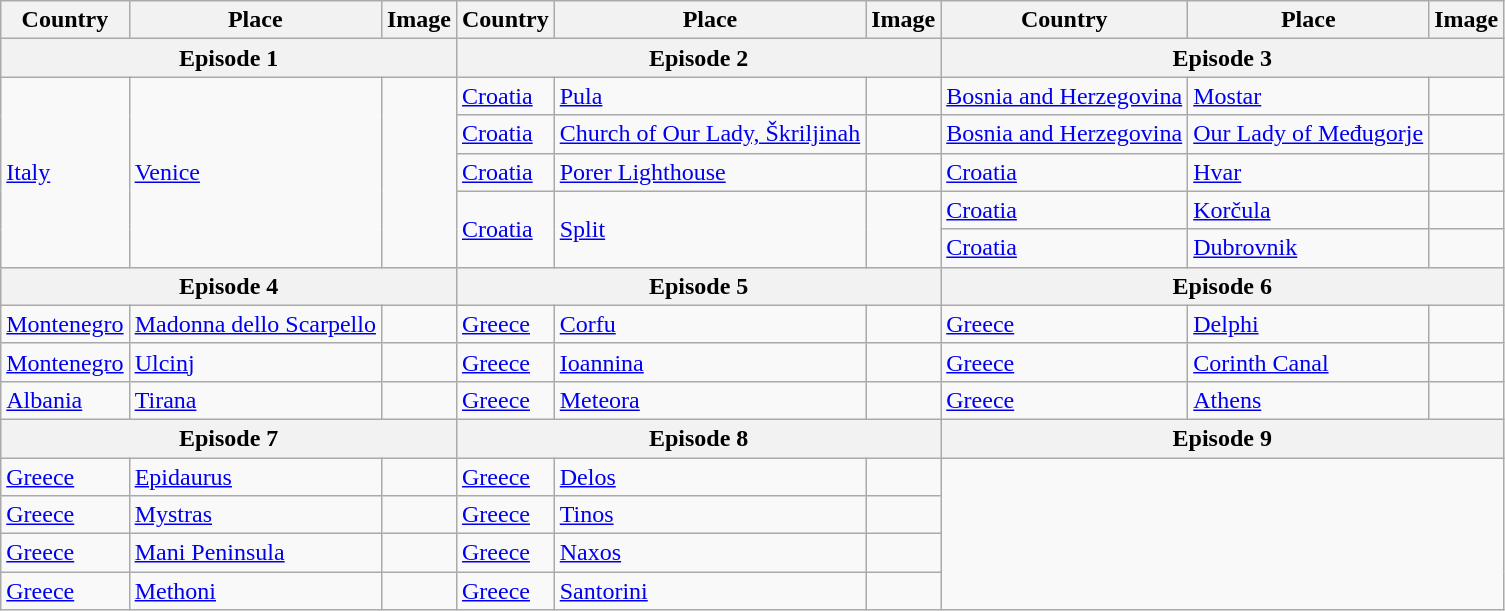<table class="wikitable">
<tr>
<th>Country</th>
<th>Place</th>
<th>Image</th>
<th>Country</th>
<th>Place</th>
<th>Image</th>
<th>Country</th>
<th>Place</th>
<th>Image</th>
</tr>
<tr ---->
<th colspan=3>Episode 1</th>
<th colspan=3>Episode 2</th>
<th colspan=3>Episode 3</th>
</tr>
<tr ---->
<td rowspan=5><a href='#'>Italy</a></td>
<td rowspan=5><a href='#'>Venice</a></td>
<td rowspan=5></td>
<td><a href='#'>Croatia</a></td>
<td><a href='#'>Pula</a></td>
<td></td>
<td><a href='#'>Bosnia and Herzegovina</a></td>
<td><a href='#'>Mostar</a></td>
<td></td>
</tr>
<tr ---->
<td><a href='#'>Croatia</a></td>
<td><a href='#'>Church of Our Lady, Škriljinah</a></td>
<td></td>
<td><a href='#'>Bosnia and Herzegovina</a></td>
<td><a href='#'>Our Lady of Međugorje</a></td>
<td></td>
</tr>
<tr ---->
<td><a href='#'>Croatia</a></td>
<td><a href='#'>Porer Lighthouse</a></td>
<td></td>
<td><a href='#'>Croatia</a></td>
<td><a href='#'>Hvar</a></td>
<td></td>
</tr>
<tr ---->
<td rowspan=2><a href='#'>Croatia</a></td>
<td rowspan=2><a href='#'>Split</a></td>
<td rowspan=2></td>
<td><a href='#'>Croatia</a></td>
<td><a href='#'>Korčula</a></td>
<td></td>
</tr>
<tr ---->
<td><a href='#'>Croatia</a></td>
<td><a href='#'>Dubrovnik</a></td>
<td></td>
</tr>
<tr ---->
<th colspan=3>Episode 4</th>
<th colspan=3>Episode 5</th>
<th colspan=3>Episode 6</th>
</tr>
<tr ---->
<td><a href='#'>Montenegro</a></td>
<td><a href='#'>Madonna dello Scarpello</a></td>
<td></td>
<td><a href='#'>Greece</a></td>
<td><a href='#'>Corfu</a></td>
<td></td>
<td><a href='#'>Greece</a></td>
<td><a href='#'>Delphi</a></td>
<td></td>
</tr>
<tr ---->
<td><a href='#'>Montenegro</a></td>
<td><a href='#'>Ulcinj</a></td>
<td></td>
<td><a href='#'>Greece</a></td>
<td><a href='#'>Ioannina</a></td>
<td></td>
<td><a href='#'>Greece</a></td>
<td><a href='#'>Corinth Canal</a></td>
<td></td>
</tr>
<tr ---->
<td><a href='#'>Albania</a></td>
<td><a href='#'>Tirana</a></td>
<td></td>
<td><a href='#'>Greece</a></td>
<td><a href='#'>Meteora</a></td>
<td></td>
<td><a href='#'>Greece</a></td>
<td><a href='#'>Athens</a></td>
<td></td>
</tr>
<tr ---->
<th colspan=3>Episode 7</th>
<th colspan=3>Episode 8</th>
<th colspan=3>Episode 9</th>
</tr>
<tr ---->
<td><a href='#'>Greece</a></td>
<td><a href='#'>Epidaurus</a></td>
<td></td>
<td><a href='#'>Greece</a></td>
<td><a href='#'>Delos</a></td>
<td></td>
</tr>
<tr ---->
<td><a href='#'>Greece</a></td>
<td><a href='#'>Mystras</a></td>
<td></td>
<td><a href='#'>Greece</a></td>
<td><a href='#'>Tinos</a></td>
<td></td>
</tr>
<tr ---->
<td><a href='#'>Greece</a></td>
<td><a href='#'>Mani Peninsula</a></td>
<td></td>
<td><a href='#'>Greece</a></td>
<td><a href='#'>Naxos</a></td>
<td></td>
</tr>
<tr ---->
<td><a href='#'>Greece</a></td>
<td><a href='#'>Methoni</a></td>
<td></td>
<td><a href='#'>Greece</a></td>
<td><a href='#'>Santorini</a></td>
<td></td>
</tr>
</table>
